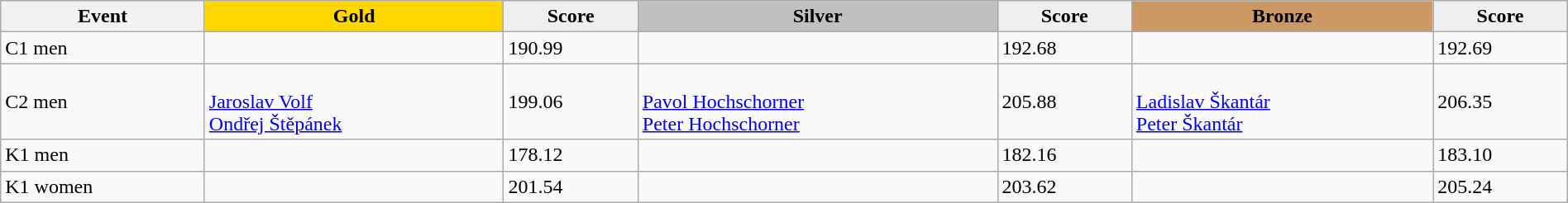<table class="wikitable" width=100%>
<tr>
<th>Event</th>
<td align=center bgcolor="gold"><strong>Gold</strong></td>
<td align=center bgcolor="EFEFEF"><strong>Score</strong></td>
<td align=center bgcolor="silver"><strong>Silver</strong></td>
<td align=center bgcolor="EFEFEF"><strong>Score</strong></td>
<td align=center bgcolor="CC9966"><strong>Bronze</strong></td>
<td align=center bgcolor="EFEFEF"><strong>Score</strong></td>
</tr>
<tr>
<td>C1 men</td>
<td></td>
<td>190.99</td>
<td></td>
<td>192.68</td>
<td></td>
<td>192.69</td>
</tr>
<tr>
<td>C2 men</td>
<td><br><a href='#'>Jaroslav Volf</a><br><a href='#'>Ondřej Štěpánek</a></td>
<td>199.06</td>
<td><br><a href='#'>Pavol Hochschorner</a><br><a href='#'>Peter Hochschorner</a></td>
<td>205.88</td>
<td><br><a href='#'>Ladislav Škantár</a><br><a href='#'>Peter Škantár</a></td>
<td>206.35</td>
</tr>
<tr>
<td>K1 men</td>
<td></td>
<td>178.12</td>
<td></td>
<td>182.16</td>
<td></td>
<td>183.10</td>
</tr>
<tr>
<td>K1 women</td>
<td></td>
<td>201.54</td>
<td></td>
<td>203.62</td>
<td></td>
<td>205.24</td>
</tr>
</table>
